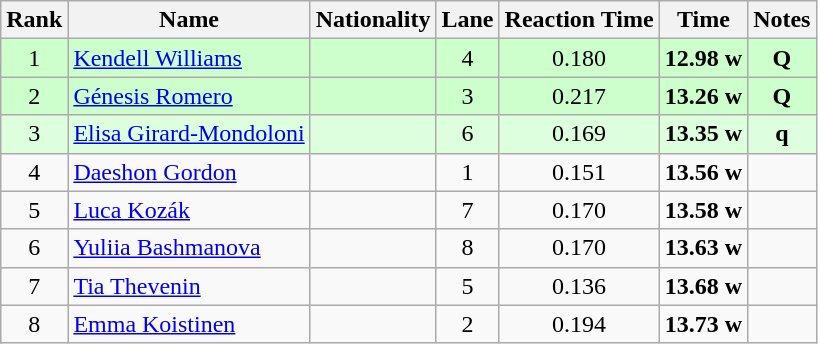<table class="wikitable sortable" style="text-align:center">
<tr>
<th>Rank</th>
<th>Name</th>
<th>Nationality</th>
<th>Lane</th>
<th>Reaction Time</th>
<th>Time</th>
<th>Notes</th>
</tr>
<tr bgcolor=ccffcc>
<td>1</td>
<td align=left><a href='#'>Kendell Williams</a></td>
<td align=left></td>
<td>4</td>
<td>0.180</td>
<td><strong>12.98</strong> <strong>w</strong></td>
<td><strong>Q</strong></td>
</tr>
<tr bgcolor=ccffcc>
<td>2</td>
<td align=left><a href='#'>Génesis Romero</a></td>
<td align=left></td>
<td>3</td>
<td>0.217</td>
<td><strong>13.26</strong> <strong>w</strong></td>
<td><strong>Q</strong></td>
</tr>
<tr bgcolor=ddffdd>
<td>3</td>
<td align=left><a href='#'>Elisa Girard-Mondoloni</a></td>
<td align=left></td>
<td>6</td>
<td>0.169</td>
<td><strong>13.35</strong> <strong>w</strong></td>
<td><strong>q</strong></td>
</tr>
<tr>
<td>4</td>
<td align=left><a href='#'>Daeshon Gordon</a></td>
<td align=left></td>
<td>1</td>
<td>0.151</td>
<td><strong>13.56</strong> <strong>w</strong></td>
<td></td>
</tr>
<tr>
<td>5</td>
<td align=left><a href='#'>Luca Kozák</a></td>
<td align=left></td>
<td>7</td>
<td>0.170</td>
<td><strong>13.58</strong> <strong>w</strong></td>
<td></td>
</tr>
<tr>
<td>6</td>
<td align=left><a href='#'>Yuliia Bashmanova</a></td>
<td align=left></td>
<td>8</td>
<td>0.170</td>
<td><strong>13.63</strong> <strong>w</strong></td>
<td></td>
</tr>
<tr>
<td>7</td>
<td align=left><a href='#'>Tia Thevenin</a></td>
<td align=left></td>
<td>5</td>
<td>0.136</td>
<td><strong>13.68</strong> <strong>w</strong></td>
<td></td>
</tr>
<tr>
<td>8</td>
<td align=left><a href='#'>Emma Koistinen</a></td>
<td align=left></td>
<td>2</td>
<td>0.194</td>
<td><strong>13.73</strong> <strong>w</strong></td>
<td></td>
</tr>
</table>
